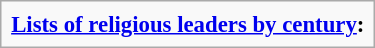<table class="infobox" style="font-size: 95%">
<tr>
<td><strong><a href='#'>Lists of religious leaders by century</a>:</strong><br></td>
</tr>
</table>
